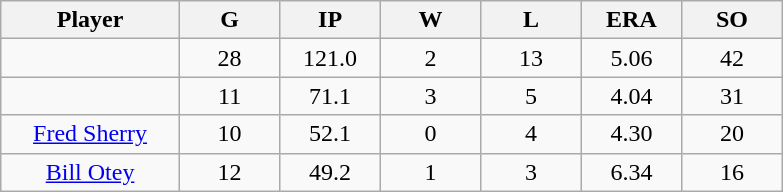<table class="wikitable sortable">
<tr>
<th bgcolor="#DDDDFF" width="16%">Player</th>
<th bgcolor="#DDDDFF" width="9%">G</th>
<th bgcolor="#DDDDFF" width="9%">IP</th>
<th bgcolor="#DDDDFF" width="9%">W</th>
<th bgcolor="#DDDDFF" width="9%">L</th>
<th bgcolor="#DDDDFF" width="9%">ERA</th>
<th bgcolor="#DDDDFF" width="9%">SO</th>
</tr>
<tr align="center">
<td></td>
<td>28</td>
<td>121.0</td>
<td>2</td>
<td>13</td>
<td>5.06</td>
<td>42</td>
</tr>
<tr align="center">
<td></td>
<td>11</td>
<td>71.1</td>
<td>3</td>
<td>5</td>
<td>4.04</td>
<td>31</td>
</tr>
<tr align="center">
<td><a href='#'>Fred Sherry</a></td>
<td>10</td>
<td>52.1</td>
<td>0</td>
<td>4</td>
<td>4.30</td>
<td>20</td>
</tr>
<tr align=center>
<td><a href='#'>Bill Otey</a></td>
<td>12</td>
<td>49.2</td>
<td>1</td>
<td>3</td>
<td>6.34</td>
<td>16</td>
</tr>
</table>
